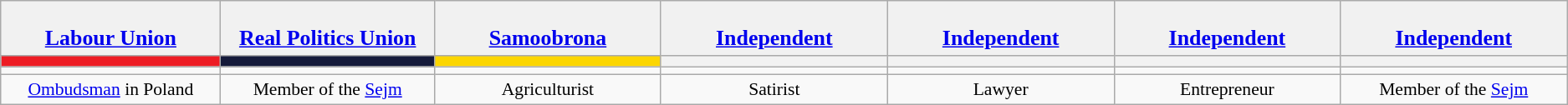<table class="wikitable" style="font-size:90%; text-align:center;">
<tr>
<td style="background:#f1f1f1;"><br><big><strong><a href='#'>Labour Union</a></strong></big></td>
<td style="background:#f1f1f1;"><br><big><strong><a href='#'>Real Politics Union</a></strong></big></td>
<td style="background:#f1f1f1;"><br><big><strong><a href='#'>Samoobrona</a></strong></big></td>
<td style="background:#f1f1f1;"><br><big><strong><a href='#'>Independent</a></strong></big></td>
<td style="background:#f1f1f1;"><br><big><strong><a href='#'>Independent</a></strong></big></td>
<td style="background:#f1f1f1;"><br><big><strong><a href='#'>Independent</a></strong></big></td>
<td style="background:#f1f1f1;"><br><big><strong><a href='#'>Independent</a></strong></big></td>
</tr>
<tr>
<th style="width:3em; font-size:135%; background:#ED1C24 ; width:200px;"><a href='#'></a></th>
<th style="width:3em; font-size:135%; background:#151A3A ; width:200px;"><a href='#'></a></th>
<th style="width:3em; font-size:135%; background:#FCD600 ; width:200px;"><a href='#'></a></th>
<th style="width:3em; font-size:135%; background:DCDCDC ; width:200px;"><a href='#'></a></th>
<th style="width:3em; font-size:135%; background:DCDCDC ; width:200px;"><a href='#'></a></th>
<th style="width:3em; font-size:135%; background:DCDCDC ; width:200px;"><a href='#'></a></th>
<th style="width:3em; font-size:135%; background:DCDCDC ; width:200px;"><a href='#'></a></th>
</tr>
<tr>
<td style="text-align:center"></td>
<td style="text-align:center"></td>
<td style="text-align:center"></td>
<td style="text-align:center"></td>
<td style="text-align:center"></td>
<td style="text-align:center"></td>
<td style="text-align:center"></td>
</tr>
<tr>
<td><a href='#'>Ombudsman</a> in Poland<br></td>
<td>Member of the <a href='#'>Sejm</a><br></td>
<td>Agriculturist</td>
<td>Satirist</td>
<td>Lawyer</td>
<td>Entrepreneur</td>
<td>Member of the <a href='#'>Sejm</a><br></td>
</tr>
</table>
